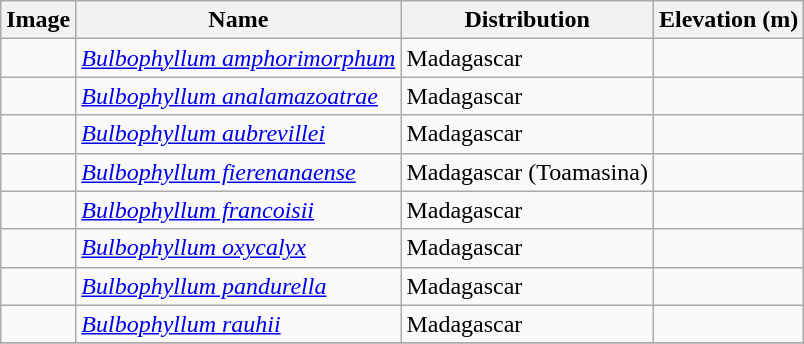<table class="wikitable collapsible">
<tr>
<th>Image</th>
<th>Name</th>
<th>Distribution</th>
<th>Elevation (m)</th>
</tr>
<tr>
<td></td>
<td><em><a href='#'>Bulbophyllum amphorimorphum</a></em> </td>
<td>Madagascar</td>
<td></td>
</tr>
<tr>
<td></td>
<td><em><a href='#'>Bulbophyllum analamazoatrae</a></em> </td>
<td>Madagascar</td>
<td></td>
</tr>
<tr>
<td></td>
<td><em><a href='#'>Bulbophyllum aubrevillei</a></em> </td>
<td>Madagascar</td>
<td></td>
</tr>
<tr>
<td></td>
<td><em><a href='#'>Bulbophyllum fierenanaense</a></em> </td>
<td>Madagascar (Toamasina)</td>
<td></td>
</tr>
<tr>
<td></td>
<td><em><a href='#'>Bulbophyllum francoisii</a></em> </td>
<td>Madagascar</td>
<td></td>
</tr>
<tr>
<td></td>
<td><em><a href='#'>Bulbophyllum oxycalyx</a></em> </td>
<td>Madagascar</td>
<td></td>
</tr>
<tr>
<td></td>
<td><em><a href='#'>Bulbophyllum pandurella</a></em> </td>
<td>Madagascar</td>
<td></td>
</tr>
<tr>
<td></td>
<td><em><a href='#'>Bulbophyllum rauhii</a></em> </td>
<td>Madagascar</td>
<td></td>
</tr>
<tr>
</tr>
</table>
